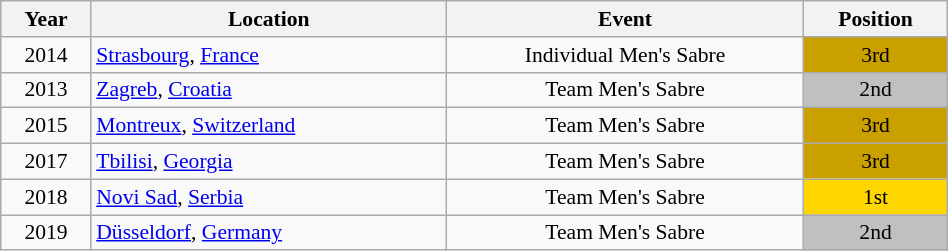<table class="wikitable" width="50%" style="font-size:90%; text-align:center;">
<tr>
<th>Year</th>
<th>Location</th>
<th>Event</th>
<th>Position</th>
</tr>
<tr>
<td>2014</td>
<td rowspan="1" align="left"> <a href='#'>Strasbourg</a>, <a href='#'>France</a></td>
<td>Individual Men's Sabre</td>
<td bgcolor="caramel">3rd</td>
</tr>
<tr>
<td>2013</td>
<td rowspan="1" align="left"> <a href='#'>Zagreb</a>, <a href='#'>Croatia</a></td>
<td>Team Men's Sabre</td>
<td bgcolor="silver">2nd</td>
</tr>
<tr>
<td>2015</td>
<td rowspan="1" align="left"> <a href='#'>Montreux</a>, <a href='#'>Switzerland</a></td>
<td>Team Men's Sabre</td>
<td bgcolor="caramel">3rd</td>
</tr>
<tr>
<td>2017</td>
<td rowspan="1" align="left"> <a href='#'>Tbilisi</a>, <a href='#'>Georgia</a></td>
<td>Team Men's Sabre</td>
<td bgcolor="caramel">3rd</td>
</tr>
<tr>
<td>2018</td>
<td rowspan="1" align="left"> <a href='#'>Novi Sad</a>, <a href='#'>Serbia</a></td>
<td>Team Men's Sabre</td>
<td bgcolor="gold">1st</td>
</tr>
<tr>
<td>2019</td>
<td rowspan="1" align="left"> <a href='#'>Düsseldorf</a>, <a href='#'>Germany</a></td>
<td>Team Men's Sabre</td>
<td bgcolor="silver">2nd</td>
</tr>
</table>
